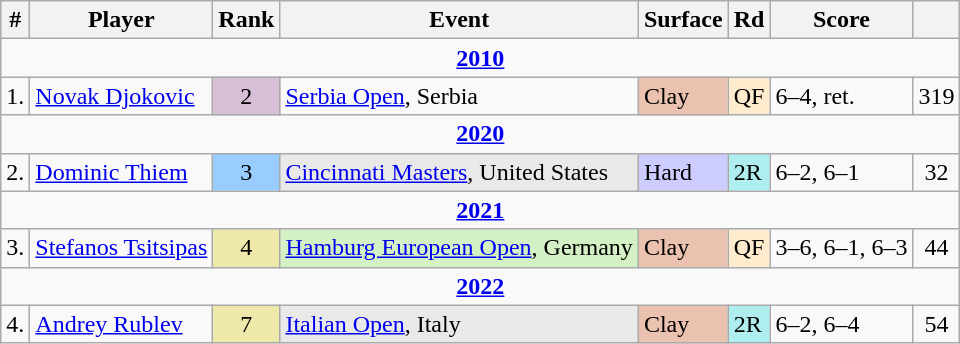<table class="wikitable sortable">
<tr>
<th>#</th>
<th>Player</th>
<th>Rank</th>
<th>Event</th>
<th>Surface</th>
<th>Rd</th>
<th>Score</th>
<th></th>
</tr>
<tr>
<td colspan=8 style=text-align:center><strong><a href='#'>2010</a></strong></td>
</tr>
<tr>
<td>1.</td>
<td> <a href='#'>Novak Djokovic</a></td>
<td align=center bgcolor=thistle>2</td>
<td><a href='#'>Serbia Open</a>, Serbia</td>
<td bgcolor=EBC2AF>Clay</td>
<td bgcolor=ffebcd>QF</td>
<td>6–4, ret.</td>
<td align=center>319</td>
</tr>
<tr>
<td colspan=8 style=text-align:center><strong><a href='#'>2020</a></strong></td>
</tr>
<tr>
<td>2.</td>
<td> <a href='#'>Dominic Thiem</a></td>
<td align=center bgcolor=99ccff>3</td>
<td bgcolor=E9E9E9><a href='#'>Cincinnati Masters</a>, United States</td>
<td bgcolor=ccccff>Hard</td>
<td bgcolor=afeeee>2R</td>
<td>6–2, 6–1</td>
<td align=center>32</td>
</tr>
<tr>
<td colspan=8 style=text-align:center><strong><a href='#'>2021</a></strong></td>
</tr>
<tr>
<td>3.</td>
<td> <a href='#'>Stefanos Tsitsipas</a></td>
<td align=center bgcolor=EEE8AA>4</td>
<td bgcolor=d4f1c5><a href='#'>Hamburg European Open</a>, Germany</td>
<td bgcolor=EBC2AF>Clay</td>
<td bgcolor=ffebcd>QF</td>
<td>3–6, 6–1, 6–3</td>
<td align=center>44</td>
</tr>
<tr>
<td colspan=8 style=text-align:center><strong><a href='#'>2022</a></strong></td>
</tr>
<tr>
<td>4.</td>
<td> <a href='#'>Andrey Rublev</a></td>
<td align=center bgcolor=EEE8AA>7</td>
<td bgcolor=E9E9E9><a href='#'>Italian Open</a>, Italy</td>
<td bgcolor=EBC2AF>Clay</td>
<td bgcolor=afeeee>2R</td>
<td>6–2, 6–4</td>
<td align=center>54</td>
</tr>
</table>
